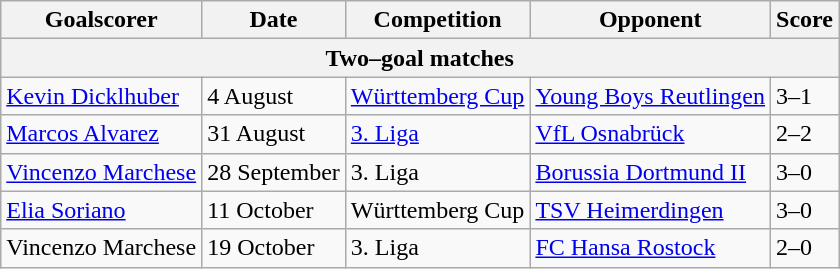<table class="wikitable">
<tr>
<th>Goalscorer</th>
<th>Date</th>
<th>Competition</th>
<th>Opponent</th>
<th>Score</th>
</tr>
<tr>
<th colspan="5">Two–goal matches</th>
</tr>
<tr>
<td><a href='#'>Kevin Dicklhuber</a></td>
<td>4 August</td>
<td><a href='#'>Württemberg Cup</a></td>
<td><a href='#'>Young Boys Reutlingen</a></td>
<td>3–1</td>
</tr>
<tr>
<td><a href='#'>Marcos Alvarez</a></td>
<td>31 August</td>
<td><a href='#'>3. Liga</a></td>
<td><a href='#'>VfL Osnabrück</a></td>
<td>2–2</td>
</tr>
<tr>
<td><a href='#'>Vincenzo Marchese</a></td>
<td>28 September</td>
<td>3. Liga</td>
<td><a href='#'>Borussia Dortmund II</a></td>
<td>3–0</td>
</tr>
<tr>
<td><a href='#'>Elia Soriano</a></td>
<td>11 October</td>
<td>Württemberg Cup</td>
<td><a href='#'>TSV Heimerdingen</a></td>
<td>3–0</td>
</tr>
<tr>
<td>Vincenzo Marchese</td>
<td>19 October</td>
<td>3. Liga</td>
<td><a href='#'>FC Hansa Rostock</a></td>
<td>2–0</td>
</tr>
</table>
